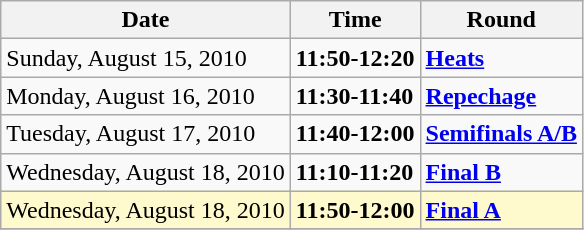<table class="wikitable">
<tr>
<th>Date</th>
<th>Time</th>
<th>Round</th>
</tr>
<tr>
<td>Sunday, August 15, 2010</td>
<td><strong>11:50-12:20</strong></td>
<td><strong><a href='#'>Heats</a></strong></td>
</tr>
<tr>
<td>Monday, August 16, 2010</td>
<td><strong>11:30-11:40</strong></td>
<td><strong> <a href='#'>Repechage</a></strong></td>
</tr>
<tr>
<td>Tuesday, August 17, 2010</td>
<td><strong>11:40-12:00</strong></td>
<td><strong>  <a href='#'>Semifinals A/B</a></strong></td>
</tr>
<tr>
<td>Wednesday, August 18, 2010</td>
<td><strong>11:10-11:20</strong></td>
<td><strong>  <a href='#'>Final B</a></strong></td>
</tr>
<tr>
<td style=background:lemonchiffon>Wednesday, August 18, 2010</td>
<td style=background:lemonchiffon><strong>11:50-12:00</strong></td>
<td style=background:lemonchiffon><strong>  <a href='#'>Final A</a></strong></td>
</tr>
<tr>
</tr>
</table>
